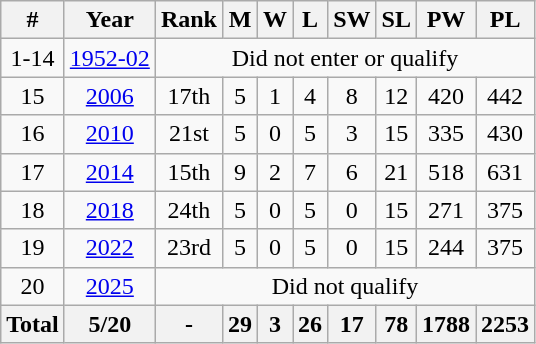<table class="wikitable sortable" style="text-align:center">
<tr>
<th>#</th>
<th>Year</th>
<th>Rank</th>
<th>M</th>
<th>W</th>
<th>L</th>
<th>SW</th>
<th>SL</th>
<th>PW</th>
<th>PL</th>
</tr>
<tr>
<td>1-14</td>
<td><a href='#'>1952-02</a></td>
<td colspan=8>Did not enter or qualify</td>
</tr>
<tr>
<td>15</td>
<td><a href='#'>2006</a></td>
<td>17th</td>
<td>5</td>
<td>1</td>
<td>4</td>
<td>8</td>
<td>12</td>
<td>420</td>
<td>442</td>
</tr>
<tr>
<td>16</td>
<td><a href='#'>2010</a></td>
<td>21st</td>
<td>5</td>
<td>0</td>
<td>5</td>
<td>3</td>
<td>15</td>
<td>335</td>
<td>430</td>
</tr>
<tr>
<td>17</td>
<td><a href='#'>2014</a></td>
<td>15th</td>
<td>9</td>
<td>2</td>
<td>7</td>
<td>6</td>
<td>21</td>
<td>518</td>
<td>631</td>
</tr>
<tr>
<td>18</td>
<td><a href='#'>2018</a></td>
<td>24th</td>
<td>5</td>
<td>0</td>
<td>5</td>
<td>0</td>
<td>15</td>
<td>271</td>
<td>375</td>
</tr>
<tr>
<td>19</td>
<td><a href='#'>2022</a></td>
<td>23rd</td>
<td>5</td>
<td>0</td>
<td>5</td>
<td>0</td>
<td>15</td>
<td>244</td>
<td>375</td>
</tr>
<tr>
<td>20</td>
<td><a href='#'>2025</a></td>
<td colspan=8>Did not qualify</td>
</tr>
<tr>
<th><strong>Total</strong></th>
<th>5/20</th>
<th>-</th>
<th>29</th>
<th>3</th>
<th>26</th>
<th>17</th>
<th>78</th>
<th>1788</th>
<th>2253</th>
</tr>
</table>
